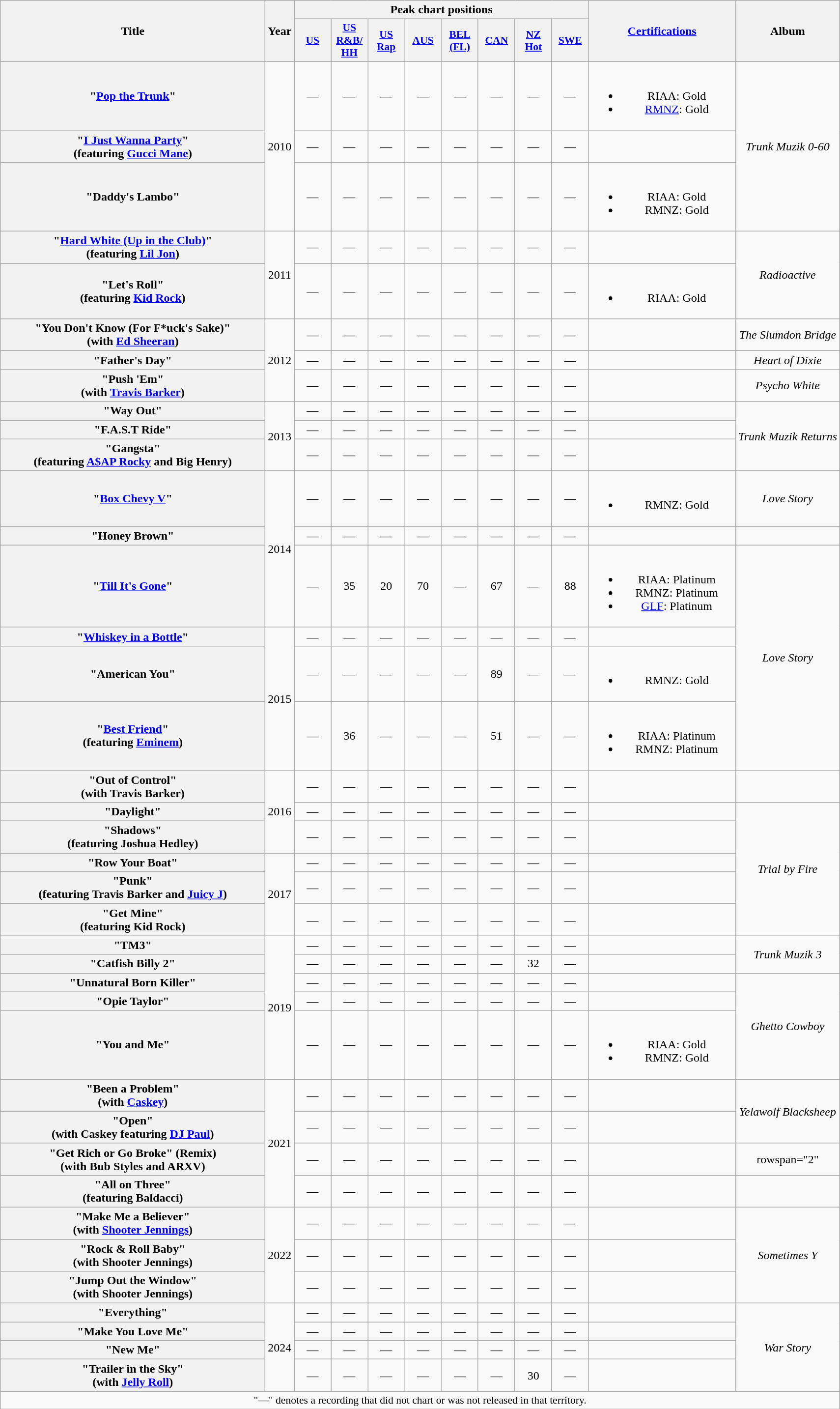<table class="wikitable plainrowheaders" style="text-align:center;">
<tr>
<th scope="col" rowspan="2" style="width:22em;">Title</th>
<th scope="col" rowspan="2">Year</th>
<th scope="col" colspan="8">Peak chart positions</th>
<th scope="col" rowspan="2" style="width:12em;"><a href='#'>Certifications</a></th>
<th rowspan="2">Album</th>
</tr>
<tr>
<th scope="col" style="width:3em;font-size:90%;"><a href='#'>US</a></th>
<th scope="col" style="width:3em;font-size:90%;"><a href='#'>US<br>R&B/<br>HH</a><br></th>
<th scope="col" style="width:3em;font-size:90%;"><a href='#'>US<br>Rap</a><br></th>
<th scope="col" style="width:3em;font-size:90%;"><a href='#'>AUS</a><br></th>
<th scope="col" style="width:3em;font-size:90%;"><a href='#'>BEL (FL)</a></th>
<th scope="col" style="width:3em;font-size:90%;"><a href='#'>CAN</a><br></th>
<th scope="col" style="width:3em;font-size:90%;"><a href='#'>NZ<br>Hot</a><br></th>
<th scope="col" style="width:3em;font-size:90%;"><a href='#'>SWE</a></th>
</tr>
<tr>
<th scope="row">"<a href='#'>Pop the Trunk</a>"</th>
<td rowspan="3">2010</td>
<td>—</td>
<td>—</td>
<td>—</td>
<td>—</td>
<td>—</td>
<td>—</td>
<td>—</td>
<td>—</td>
<td><br><ul><li>RIAA: Gold</li><li><a href='#'>RMNZ</a>: Gold</li></ul></td>
<td rowspan="3"><em>Trunk Muzik 0-60</em></td>
</tr>
<tr>
<th scope="row">"<a href='#'>I Just Wanna Party</a>"<br><span>(featuring <a href='#'>Gucci Mane</a>)</span></th>
<td>—</td>
<td>—</td>
<td>—</td>
<td>—</td>
<td>—</td>
<td>—</td>
<td>—</td>
<td>—</td>
</tr>
<tr>
<th scope="row">"Daddy's Lambo"</th>
<td>—</td>
<td>—</td>
<td>—</td>
<td>—</td>
<td>—</td>
<td>—</td>
<td>—</td>
<td>—</td>
<td><br><ul><li>RIAA: Gold</li><li>RMNZ: Gold</li></ul></td>
</tr>
<tr>
<th scope="row">"<a href='#'>Hard White (Up in the Club)</a>"<br><span>(featuring <a href='#'>Lil Jon</a>)</span></th>
<td rowspan="2">2011</td>
<td>—</td>
<td>—</td>
<td>—</td>
<td>—</td>
<td>—</td>
<td>—</td>
<td>—</td>
<td>—</td>
<td></td>
<td rowspan="2"><em>Radioactive</em></td>
</tr>
<tr>
<th scope="row">"Let's Roll"<br><span>(featuring <a href='#'>Kid Rock</a>)</span></th>
<td>—</td>
<td>—</td>
<td>—</td>
<td>—</td>
<td>—</td>
<td>—</td>
<td>—</td>
<td>—</td>
<td><br><ul><li>RIAA: Gold</li></ul></td>
</tr>
<tr>
<th scope="row">"You Don't Know (For F*uck's Sake)"<br><span>(with <a href='#'>Ed Sheeran</a>)</span></th>
<td rowspan="3">2012</td>
<td>—</td>
<td>—</td>
<td>—</td>
<td>—</td>
<td>—</td>
<td>—</td>
<td>—</td>
<td>—</td>
<td></td>
<td><em>The Slumdon Bridge</em></td>
</tr>
<tr>
<th scope="row">"Father's Day"</th>
<td>—</td>
<td>—</td>
<td>—</td>
<td>—</td>
<td>—</td>
<td>—</td>
<td>—</td>
<td>—</td>
<td></td>
<td><em>Heart of Dixie</em></td>
</tr>
<tr>
<th scope="row">"Push 'Em"<br><span>(with <a href='#'>Travis Barker</a>)</span></th>
<td>—</td>
<td>—</td>
<td>—</td>
<td>—</td>
<td>—</td>
<td>—</td>
<td>—</td>
<td>—</td>
<td></td>
<td><em>Psycho White</em></td>
</tr>
<tr>
<th scope="row">"Way Out"</th>
<td rowspan="3">2013</td>
<td>—</td>
<td>—</td>
<td>—</td>
<td>—</td>
<td>—</td>
<td>—</td>
<td>—</td>
<td>—</td>
<td></td>
<td rowspan="3"><em>Trunk Muzik Returns</em></td>
</tr>
<tr>
<th scope="row">"F.A.S.T Ride"</th>
<td>—</td>
<td>—</td>
<td>—</td>
<td>—</td>
<td>—</td>
<td>—</td>
<td>—</td>
<td>—</td>
<td></td>
</tr>
<tr>
<th scope="row">"Gangsta"<br><span>(featuring <a href='#'>A$AP Rocky</a> and Big Henry)</span></th>
<td>—</td>
<td>—</td>
<td>—</td>
<td>—</td>
<td>—</td>
<td>—</td>
<td>—</td>
<td>—</td>
<td></td>
</tr>
<tr>
<th scope="row">"<a href='#'>Box Chevy V</a>"</th>
<td rowspan="3">2014</td>
<td>—</td>
<td>—</td>
<td>—</td>
<td>—</td>
<td>—</td>
<td>—</td>
<td>—</td>
<td>—</td>
<td><br><ul><li>RMNZ: Gold</li></ul></td>
<td><em>Love Story</em></td>
</tr>
<tr>
<th scope="row">"Honey Brown"</th>
<td>—</td>
<td>—</td>
<td>—</td>
<td>—</td>
<td>—</td>
<td>—</td>
<td>—</td>
<td>—</td>
<td></td>
<td></td>
</tr>
<tr>
<th scope="row">"<a href='#'>Till It's Gone</a>"</th>
<td>—</td>
<td>35</td>
<td>20</td>
<td>70</td>
<td>—</td>
<td>67</td>
<td>—</td>
<td>88</td>
<td><br><ul><li>RIAA: Platinum</li><li>RMNZ: Platinum</li><li><a href='#'>GLF</a>: Platinum</li></ul></td>
<td rowspan="4"><em>Love Story</em></td>
</tr>
<tr>
<th scope="row">"<a href='#'>Whiskey in a Bottle</a>"</th>
<td rowspan="3">2015</td>
<td>—</td>
<td>—</td>
<td>—</td>
<td>—</td>
<td>—</td>
<td>—</td>
<td>—</td>
<td>—</td>
<td></td>
</tr>
<tr>
<th scope="row">"American You"</th>
<td>—</td>
<td>—</td>
<td>—</td>
<td>—</td>
<td>—</td>
<td>89</td>
<td>—</td>
<td>—</td>
<td><br><ul><li>RMNZ: Gold</li></ul></td>
</tr>
<tr>
<th scope="row">"<a href='#'>Best Friend</a>"<br><span>(featuring <a href='#'>Eminem</a>)</span></th>
<td>—</td>
<td>36</td>
<td>—</td>
<td>—</td>
<td>—</td>
<td>51</td>
<td>—</td>
<td>—</td>
<td><br><ul><li>RIAA: Platinum</li><li>RMNZ: Platinum</li></ul></td>
</tr>
<tr>
<th scope="row">"Out of Control"<br><span>(with Travis Barker)</span></th>
<td rowspan="3">2016</td>
<td>—</td>
<td>—</td>
<td>—</td>
<td>—</td>
<td>—</td>
<td>—</td>
<td>—</td>
<td>—</td>
<td></td>
<td></td>
</tr>
<tr>
<th scope="row">"Daylight"</th>
<td>—</td>
<td>—</td>
<td>—</td>
<td>—</td>
<td>—</td>
<td>—</td>
<td>—</td>
<td>—</td>
<td></td>
<td rowspan="5"><em>Trial by Fire</em></td>
</tr>
<tr>
<th scope="row">"Shadows"<br><span>(featuring Joshua Hedley)</span></th>
<td>—</td>
<td>—</td>
<td>—</td>
<td>—</td>
<td>—</td>
<td>—</td>
<td>—</td>
<td>—</td>
<td></td>
</tr>
<tr>
<th scope="row">"Row Your Boat"</th>
<td rowspan="3">2017</td>
<td>—</td>
<td>—</td>
<td>—</td>
<td>—</td>
<td>—</td>
<td>—</td>
<td>—</td>
<td>—</td>
<td></td>
</tr>
<tr>
<th scope="row">"Punk"<br><span>(featuring Travis Barker and <a href='#'>Juicy J</a>)</span></th>
<td>—</td>
<td>—</td>
<td>—</td>
<td>—</td>
<td>—</td>
<td>—</td>
<td>—</td>
<td>—</td>
<td></td>
</tr>
<tr>
<th scope="row">"Get Mine"<br><span>(featuring Kid Rock)</span></th>
<td>—</td>
<td>—</td>
<td>—</td>
<td>—</td>
<td>—</td>
<td>—</td>
<td>—</td>
<td>—</td>
<td></td>
</tr>
<tr>
<th scope="row">"TM3"<br><span></span></th>
<td rowspan="5">2019</td>
<td>—</td>
<td>—</td>
<td>—</td>
<td>—</td>
<td>—</td>
<td>—</td>
<td>—</td>
<td>—</td>
<td></td>
<td rowspan="2"><em>Trunk Muzik 3</em></td>
</tr>
<tr>
<th scope="row">"Catfish Billy 2"<br><span></span></th>
<td>—</td>
<td>—</td>
<td>—</td>
<td>—</td>
<td>—</td>
<td>—</td>
<td>32</td>
<td>—</td>
<td></td>
</tr>
<tr>
<th scope="row">"Unnatural Born Killer"<br></th>
<td>—</td>
<td>—</td>
<td>—</td>
<td>—</td>
<td>—</td>
<td>—</td>
<td>—</td>
<td>—</td>
<td></td>
<td rowspan="3"><em>Ghetto Cowboy</em></td>
</tr>
<tr>
<th scope="row">"Opie Taylor"<br><span></span></th>
<td>—</td>
<td>—</td>
<td>—</td>
<td>—</td>
<td>—</td>
<td>—</td>
<td>—</td>
<td>—</td>
<td></td>
</tr>
<tr>
<th scope="row">"You and Me"<br><span></span></th>
<td>—</td>
<td>—</td>
<td>—</td>
<td>—</td>
<td>—</td>
<td>—</td>
<td>—</td>
<td>—</td>
<td><br><ul><li>RIAA: Gold</li><li>RMNZ: Gold</li></ul></td>
</tr>
<tr>
<th scope="row">"Been a Problem"<br><span>(with <a href='#'>Caskey</a>)</span></th>
<td rowspan="4">2021</td>
<td>—</td>
<td>—</td>
<td>—</td>
<td>—</td>
<td>—</td>
<td>—</td>
<td>—</td>
<td>—</td>
<td></td>
<td rowspan="2"><em>Yelawolf Blacksheep</em></td>
</tr>
<tr>
<th scope="row">"Open"<br><span>(with Caskey featuring <a href='#'>DJ Paul</a>)</span></th>
<td>—</td>
<td>—</td>
<td>—</td>
<td>—</td>
<td>—</td>
<td>—</td>
<td>—</td>
<td>—</td>
<td></td>
</tr>
<tr>
<th scope="row">"Get Rich or Go Broke" (Remix)<br><span>(with Bub Styles and ARXV)</span></th>
<td>—</td>
<td>—</td>
<td>—</td>
<td>—</td>
<td>—</td>
<td>—</td>
<td>—</td>
<td>—</td>
<td></td>
<td>rowspan="2" </td>
</tr>
<tr>
<th scope="row">"All on Three"<br><span>(featuring Baldacci)</span></th>
<td>—</td>
<td>—</td>
<td>—</td>
<td>—</td>
<td>—</td>
<td>—</td>
<td>—</td>
<td>—</td>
<td></td>
</tr>
<tr>
<th scope="row">"Make Me a Believer"<br><span>(with <a href='#'>Shooter Jennings</a>)</span></th>
<td rowspan="3">2022</td>
<td>—</td>
<td>—</td>
<td>—</td>
<td>—</td>
<td>—</td>
<td>—</td>
<td>—</td>
<td>—</td>
<td></td>
<td rowspan="3"><em>Sometimes Y</em></td>
</tr>
<tr>
<th scope="row">"Rock & Roll Baby"<br><span>(with Shooter Jennings)</span></th>
<td>—</td>
<td>—</td>
<td>—</td>
<td>—</td>
<td>—</td>
<td>—</td>
<td>—</td>
<td>—</td>
<td></td>
</tr>
<tr>
<th scope="row">"Jump Out the Window"<br><span>(with Shooter Jennings)</span></th>
<td>—</td>
<td>—</td>
<td>—</td>
<td>—</td>
<td>—</td>
<td>—</td>
<td>—</td>
<td>—</td>
<td></td>
</tr>
<tr>
<th scope="row">"Everything"</th>
<td rowspan="4">2024</td>
<td>—</td>
<td>—</td>
<td>—</td>
<td>—</td>
<td>—</td>
<td>—</td>
<td>—</td>
<td>—</td>
<td></td>
<td rowspan="4"><em>War Story</em></td>
</tr>
<tr>
<th scope="row">"Make You Love Me"</th>
<td>—</td>
<td>—</td>
<td>—</td>
<td>—</td>
<td>—</td>
<td>—</td>
<td>—</td>
<td>—</td>
<td></td>
</tr>
<tr>
<th scope="row">"New Me"</th>
<td>—</td>
<td>—</td>
<td>—</td>
<td>—</td>
<td>—</td>
<td>—</td>
<td>—</td>
<td>—</td>
<td></td>
</tr>
<tr>
<th scope="row">"Trailer in the Sky"<br><span>(with <a href='#'>Jelly Roll</a>)</span></th>
<td>—</td>
<td>—</td>
<td>—</td>
<td>—</td>
<td>—</td>
<td>—</td>
<td>30</td>
<td>—</td>
<td></td>
</tr>
<tr>
<td colspan="12" style="font-size:90%">"—" denotes a recording that did not chart or was not released in that territory.</td>
</tr>
</table>
